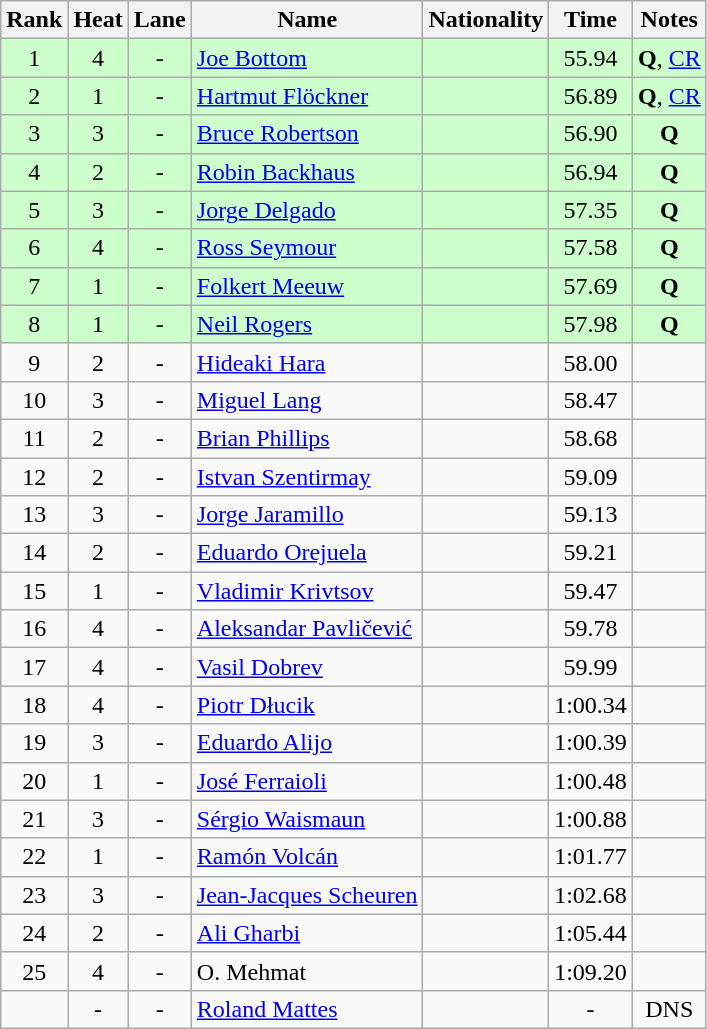<table class="wikitable sortable" style="text-align:center">
<tr>
<th>Rank</th>
<th>Heat</th>
<th>Lane</th>
<th>Name</th>
<th>Nationality</th>
<th>Time</th>
<th>Notes</th>
</tr>
<tr bgcolor=ccffcc>
<td>1</td>
<td>4</td>
<td>-</td>
<td align=left><a href='#'>Joe Bottom</a></td>
<td align=left></td>
<td>55.94</td>
<td><strong>Q</strong>, <a href='#'>CR</a></td>
</tr>
<tr bgcolor=ccffcc>
<td>2</td>
<td>1</td>
<td>-</td>
<td align=left><a href='#'>Hartmut Flöckner</a></td>
<td align=left></td>
<td>56.89</td>
<td><strong>Q</strong>, <a href='#'>CR</a></td>
</tr>
<tr bgcolor=ccffcc>
<td>3</td>
<td>3</td>
<td>-</td>
<td align=left><a href='#'>Bruce Robertson</a></td>
<td align=left></td>
<td>56.90</td>
<td><strong>Q</strong></td>
</tr>
<tr bgcolor=ccffcc>
<td>4</td>
<td>2</td>
<td>-</td>
<td align=left><a href='#'>Robin Backhaus</a></td>
<td align=left></td>
<td>56.94</td>
<td><strong>Q</strong></td>
</tr>
<tr bgcolor=ccffcc>
<td>5</td>
<td>3</td>
<td>-</td>
<td align=left><a href='#'>Jorge Delgado</a></td>
<td align=left></td>
<td>57.35</td>
<td><strong>Q</strong></td>
</tr>
<tr bgcolor=ccffcc>
<td>6</td>
<td>4</td>
<td>-</td>
<td align=left><a href='#'>Ross Seymour</a></td>
<td align=left></td>
<td>57.58</td>
<td><strong>Q</strong></td>
</tr>
<tr bgcolor=ccffcc>
<td>7</td>
<td>1</td>
<td>-</td>
<td align=left><a href='#'>Folkert Meeuw</a></td>
<td align=left></td>
<td>57.69</td>
<td><strong>Q</strong></td>
</tr>
<tr bgcolor=ccffcc>
<td>8</td>
<td>1</td>
<td>-</td>
<td align=left><a href='#'>Neil Rogers</a></td>
<td align=left></td>
<td>57.98</td>
<td><strong>Q</strong></td>
</tr>
<tr>
<td>9</td>
<td>2</td>
<td>-</td>
<td align=left><a href='#'>Hideaki Hara</a></td>
<td align=left></td>
<td>58.00</td>
<td></td>
</tr>
<tr>
<td>10</td>
<td>3</td>
<td>-</td>
<td align=left><a href='#'>Miguel Lang</a></td>
<td align=left></td>
<td>58.47</td>
<td></td>
</tr>
<tr>
<td>11</td>
<td>2</td>
<td>-</td>
<td align=left><a href='#'>Brian Phillips</a></td>
<td align=left></td>
<td>58.68</td>
<td></td>
</tr>
<tr>
<td>12</td>
<td>2</td>
<td>-</td>
<td align=left><a href='#'>Istvan Szentirmay</a></td>
<td align=left></td>
<td>59.09</td>
<td></td>
</tr>
<tr>
<td>13</td>
<td>3</td>
<td>-</td>
<td align=left><a href='#'>Jorge Jaramillo</a></td>
<td align=left></td>
<td>59.13</td>
<td></td>
</tr>
<tr>
<td>14</td>
<td>2</td>
<td>-</td>
<td align=left><a href='#'>Eduardo Orejuela</a></td>
<td align=left></td>
<td>59.21</td>
<td></td>
</tr>
<tr>
<td>15</td>
<td>1</td>
<td>-</td>
<td align=left><a href='#'>Vladimir Krivtsov</a></td>
<td align=left></td>
<td>59.47</td>
<td></td>
</tr>
<tr>
<td>16</td>
<td>4</td>
<td>-</td>
<td align=left><a href='#'>Aleksandar Pavličević</a></td>
<td align=left></td>
<td>59.78</td>
<td></td>
</tr>
<tr>
<td>17</td>
<td>4</td>
<td>-</td>
<td align=left><a href='#'>Vasil Dobrev</a></td>
<td align=left></td>
<td>59.99</td>
<td></td>
</tr>
<tr>
<td>18</td>
<td>4</td>
<td>-</td>
<td align=left><a href='#'>Piotr Dłucik</a></td>
<td align=left></td>
<td>1:00.34</td>
<td></td>
</tr>
<tr>
<td>19</td>
<td>3</td>
<td>-</td>
<td align=left><a href='#'>Eduardo Alijo</a></td>
<td align=left></td>
<td>1:00.39</td>
<td></td>
</tr>
<tr>
<td>20</td>
<td>1</td>
<td>-</td>
<td align=left><a href='#'>José Ferraioli</a></td>
<td align=left></td>
<td>1:00.48</td>
<td></td>
</tr>
<tr>
<td>21</td>
<td>3</td>
<td>-</td>
<td align=left><a href='#'>Sérgio Waismaun</a></td>
<td align=left></td>
<td>1:00.88</td>
<td></td>
</tr>
<tr>
<td>22</td>
<td>1</td>
<td>-</td>
<td align=left><a href='#'>Ramón Volcán</a></td>
<td align=left></td>
<td>1:01.77</td>
<td></td>
</tr>
<tr>
<td>23</td>
<td>3</td>
<td>-</td>
<td align=left><a href='#'>Jean-Jacques Scheuren</a></td>
<td align=left></td>
<td>1:02.68</td>
<td></td>
</tr>
<tr>
<td>24</td>
<td>2</td>
<td>-</td>
<td align=left><a href='#'>Ali Gharbi</a></td>
<td align=left></td>
<td>1:05.44</td>
<td></td>
</tr>
<tr>
<td>25</td>
<td>4</td>
<td>-</td>
<td align=left>O. Mehmat</td>
<td align=left></td>
<td>1:09.20</td>
<td></td>
</tr>
<tr>
<td></td>
<td>-</td>
<td>-</td>
<td align=left><a href='#'>Roland Mattes</a></td>
<td align=left></td>
<td>-</td>
<td>DNS</td>
</tr>
</table>
